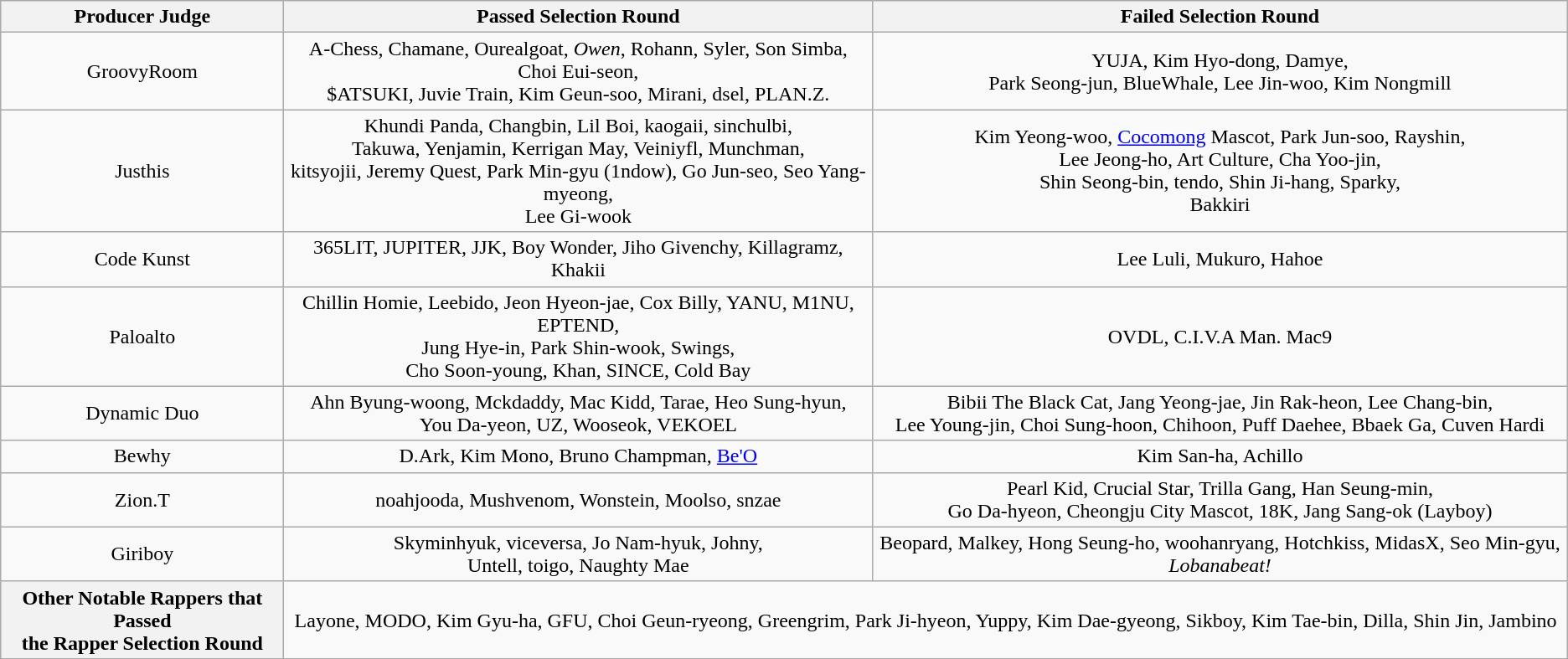<table class="wikitable" style="text-align:center">
<tr>
<th>Producer Judge</th>
<th>Passed Selection Round</th>
<th>Failed Selection Round</th>
</tr>
<tr>
<td>GroovyRoom</td>
<td>A-Chess, Chamane, Ourealgoat, <em>Owen</em>, Rohann, Syler, Son Simba, Choi Eui-seon,<br>$ATSUKI, Juvie Train, Kim Geun-soo, Mirani, dsel, PLAN.Z.</td>
<td>YUJA, Kim Hyo-dong, Damye,<br>Park Seong-jun, BlueWhale, Lee Jin-woo, Kim Nongmill</td>
</tr>
<tr>
<td>Justhis</td>
<td>Khundi Panda, Changbin, Lil Boi, kaogaii, sinchulbi,<br>Takuwa, Yenjamin, Kerrigan May, Veiniyfl, Munchman,<br>kitsyojii, Jeremy Quest, Park Min-gyu (1ndow), Go Jun-seo, Seo Yang-myeong, <br> Lee Gi-wook</td>
<td>Kim Yeong-woo, <a href='#'>Cocomong</a> Mascot, Park Jun-soo, Rayshin, <br> Lee Jeong-ho, Art Culture, Cha Yoo-jin, <br> Shin Seong-bin, tendo, Shin Ji-hang, Sparky, <br> Bakkiri</td>
</tr>
<tr>
<td>Code Kunst</td>
<td>365LIT, JUPITER, JJK, Boy Wonder, Jiho Givenchy, Killagramz, Khakii</td>
<td>Lee Luli, Mukuro, Hahoe</td>
</tr>
<tr>
<td>Paloalto</td>
<td>Chillin Homie, Leebido, Jeon Hyeon-jae, Cox Billy, YANU, M1NU, EPTEND,<br>Jung Hye-in, Park Shin-wook, Swings,<br>Cho Soon-young, Khan, SINCE, Cold Bay</td>
<td>OVDL, C.I.V.A Man. Mac9</td>
</tr>
<tr>
<td>Dynamic Duo</td>
<td>Ahn Byung-woong, Mckdaddy, Mac Kidd, Tarae, Heo Sung-hyun,<br>You Da-yeon, UZ, Wooseok, VEKOEL</td>
<td>Bibii The Black Cat, Jang Yeong-jae, Jin Rak-heon, Lee Chang-bin,<br>Lee Young-jin, Choi Sung-hoon, Chihoon, Puff Daehee, Bbaek Ga, Cuven Hardi</td>
</tr>
<tr>
<td>Bewhy</td>
<td>D.Ark, Kim Mono, Bruno Champman, <a href='#'>Be'O</a></td>
<td>Kim San-ha, Achillo</td>
</tr>
<tr>
<td>Zion.T</td>
<td>noahjooda, Mushvenom, Wonstein, Moolso, snzae</td>
<td>Pearl Kid, Crucial Star, Trilla Gang, Han Seung-min,<br>Go Da-hyeon, Cheongju City Mascot, 18K, Jang Sang-ok (Layboy)</td>
</tr>
<tr>
<td>Giriboy</td>
<td>Skyminhyuk, viceversa, Jo Nam-hyuk, Johny, <br> Untell, toigo, Naughty Mae</td>
<td>Beopard, Malkey, Hong Seung-ho, woohanryang, Hotchkiss, MidasX, Seo Min-gyu, <em>Lobanabeat!</em></td>
</tr>
<tr>
<th><strong>Other Notable Rappers that Passed<br> the Rapper Selection Round </strong></th>
<td colspan="3" style="text-align: center;">Layone, MODO, Kim Gyu-ha, GFU, Choi Geun-ryeong, Greengrim, Park Ji-hyeon, Yuppy, Kim Dae-gyeong, Sikboy, Kim Tae-bin, Dilla, Shin Jin, Jambino</td>
</tr>
<tr>
</tr>
</table>
